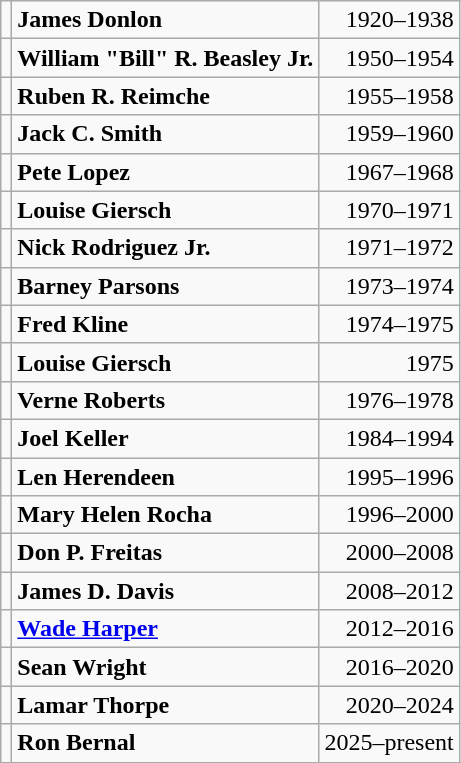<table class="wikitable">
<tr>
<td></td>
<td><strong>James Donlon</strong></td>
<td align=right>1920–1938</td>
</tr>
<tr>
<td></td>
<td><strong>William "Bill" R. Beasley Jr.</strong></td>
<td align=right>1950–1954</td>
</tr>
<tr>
<td></td>
<td><strong>Ruben R. Reimche</strong></td>
<td align=right>1955–1958</td>
</tr>
<tr>
<td></td>
<td><strong>Jack C. Smith</strong></td>
<td align=right>1959–1960</td>
</tr>
<tr>
<td></td>
<td><strong>Pete Lopez</strong></td>
<td align=right>1967–1968</td>
</tr>
<tr>
<td></td>
<td><strong>Louise Giersch</strong></td>
<td align=right>1970–1971</td>
</tr>
<tr>
<td></td>
<td><strong>Nick Rodriguez Jr.</strong></td>
<td align=right>1971–1972</td>
</tr>
<tr>
<td></td>
<td><strong>Barney Parsons</strong></td>
<td align=right>1973–1974</td>
</tr>
<tr>
<td></td>
<td><strong>Fred Kline</strong></td>
<td align=right>1974–1975</td>
</tr>
<tr>
<td></td>
<td><strong>Louise Giersch</strong></td>
<td align=right>1975</td>
</tr>
<tr>
<td></td>
<td><strong>Verne Roberts</strong></td>
<td align=right>1976–1978</td>
</tr>
<tr>
<td></td>
<td><strong>Joel Keller</strong></td>
<td align=right>1984–1994</td>
</tr>
<tr>
<td></td>
<td><strong>Len Herendeen</strong></td>
<td align=right>1995–1996</td>
</tr>
<tr>
<td></td>
<td><strong>Mary Helen Rocha</strong></td>
<td align=right>1996–2000</td>
</tr>
<tr>
<td></td>
<td><strong>Don P. Freitas</strong></td>
<td align=right>2000–2008</td>
</tr>
<tr>
<td></td>
<td><strong>James D. Davis</strong></td>
<td align=right>2008–2012</td>
</tr>
<tr>
<td></td>
<td><strong><a href='#'>Wade Harper</a></strong></td>
<td align=right>2012–2016</td>
</tr>
<tr>
<td></td>
<td><strong>Sean Wright</strong></td>
<td align=right>2016–2020</td>
</tr>
<tr>
<td></td>
<td><strong>Lamar Thorpe</strong></td>
<td align=right>2020–2024</td>
</tr>
<tr>
<td></td>
<td><strong>Ron Bernal</strong></td>
<td align=right>2025–present</td>
</tr>
<tr>
</tr>
</table>
